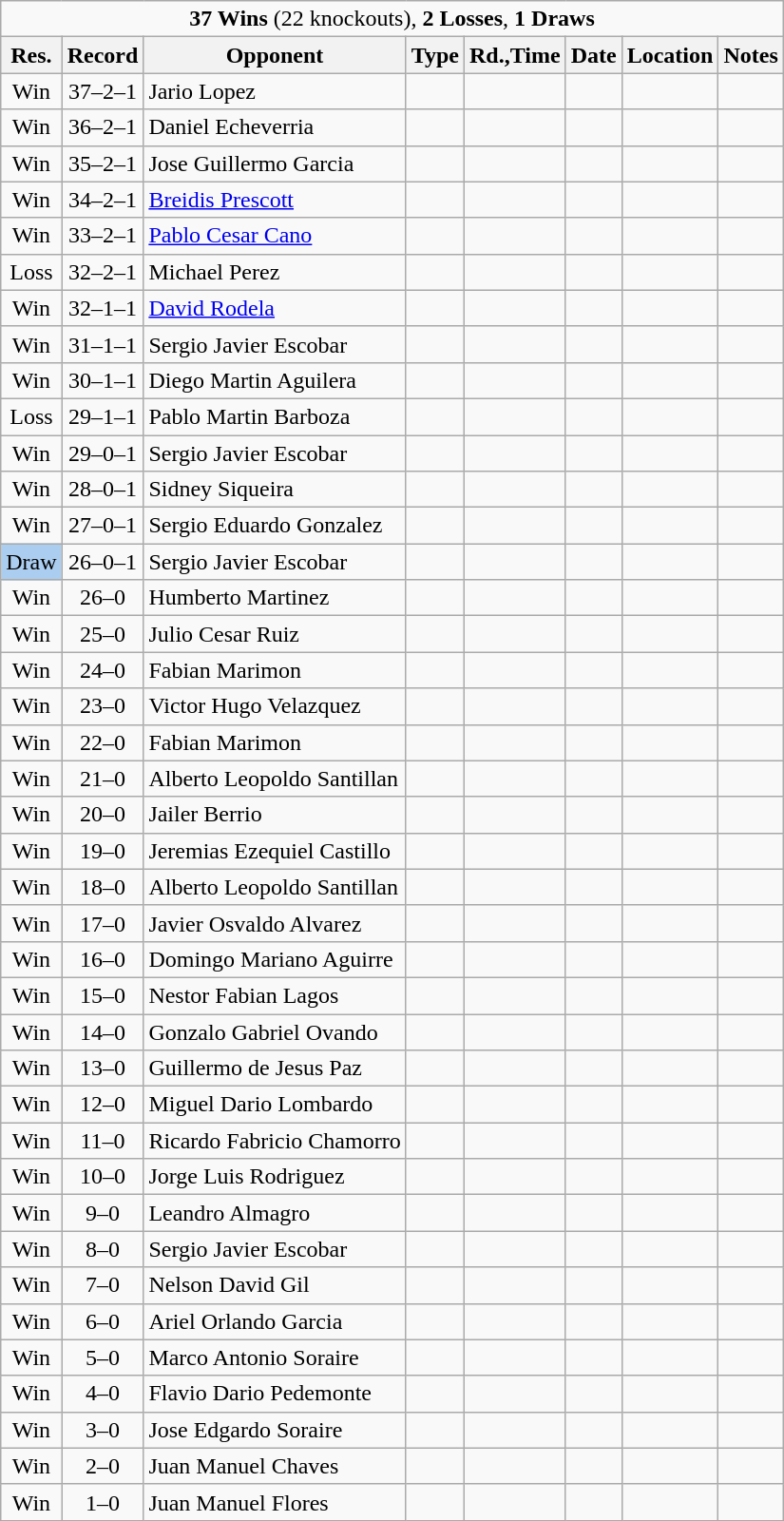<table class="wikitable" style="text-align:center">
<tr>
<td colspan=8><strong>37 Wins</strong> (22 knockouts), <strong>2 Losses</strong>, <strong>1 Draws</strong></td>
</tr>
<tr>
<th>Res.</th>
<th>Record</th>
<th>Opponent</th>
<th>Type</th>
<th>Rd.,Time</th>
<th>Date</th>
<th>Location</th>
<th>Notes</th>
</tr>
<tr>
<td>Win</td>
<td>37–2–1</td>
<td align=left> Jario Lopez</td>
<td></td>
<td></td>
<td></td>
<td align=left></td>
<td></td>
</tr>
<tr>
<td>Win</td>
<td>36–2–1</td>
<td align=left> Daniel Echeverria</td>
<td></td>
<td></td>
<td></td>
<td align=left></td>
<td></td>
</tr>
<tr>
<td>Win</td>
<td>35–2–1</td>
<td align=left> Jose Guillermo Garcia</td>
<td></td>
<td></td>
<td></td>
<td align=left></td>
<td align=left></td>
</tr>
<tr>
<td>Win</td>
<td>34–2–1</td>
<td align=left> <a href='#'>Breidis Prescott</a></td>
<td></td>
<td></td>
<td></td>
<td align=left></td>
<td align=left></td>
</tr>
<tr>
<td>Win</td>
<td>33–2–1</td>
<td align=left> <a href='#'>Pablo Cesar Cano</a></td>
<td></td>
<td></td>
<td></td>
<td align=left></td>
<td align=left></td>
</tr>
<tr>
<td>Loss</td>
<td>32–2–1</td>
<td align=left> Michael Perez</td>
<td></td>
<td></td>
<td></td>
<td align=left></td>
<td align=left></td>
</tr>
<tr>
<td>Win</td>
<td>32–1–1</td>
<td align=left> <a href='#'>David Rodela</a></td>
<td></td>
<td></td>
<td></td>
<td align=left></td>
<td align=left></td>
</tr>
<tr>
<td>Win</td>
<td>31–1–1</td>
<td align=left> Sergio Javier Escobar</td>
<td></td>
<td></td>
<td></td>
<td align=left></td>
<td align=left></td>
</tr>
<tr>
<td>Win</td>
<td>30–1–1</td>
<td align=left> Diego Martin Aguilera</td>
<td></td>
<td></td>
<td></td>
<td align=left></td>
<td align=left></td>
</tr>
<tr>
<td>Loss</td>
<td>29–1–1</td>
<td align=left> Pablo Martin Barboza</td>
<td></td>
<td></td>
<td></td>
<td align=left></td>
<td align=left></td>
</tr>
<tr>
<td>Win</td>
<td>29–0–1</td>
<td align=left> Sergio Javier Escobar</td>
<td></td>
<td></td>
<td></td>
<td align=left></td>
<td align=left></td>
</tr>
<tr>
<td>Win</td>
<td>28–0–1</td>
<td align=left> Sidney Siqueira</td>
<td></td>
<td></td>
<td></td>
<td align=left></td>
<td align=left></td>
</tr>
<tr>
<td>Win</td>
<td>27–0–1</td>
<td align=left> Sergio Eduardo Gonzalez</td>
<td></td>
<td></td>
<td></td>
<td align=left></td>
<td align=left></td>
</tr>
<tr>
<td style="background:#abcdef;">Draw</td>
<td>26–0–1</td>
<td align=left> Sergio Javier Escobar</td>
<td></td>
<td></td>
<td></td>
<td align=left></td>
<td align=left></td>
</tr>
<tr>
<td>Win</td>
<td>26–0</td>
<td align=left> Humberto Martinez</td>
<td></td>
<td></td>
<td></td>
<td align=left></td>
<td align=left></td>
</tr>
<tr>
<td>Win</td>
<td>25–0</td>
<td align=left> Julio Cesar Ruiz</td>
<td></td>
<td></td>
<td></td>
<td align=left></td>
<td align=left></td>
</tr>
<tr>
<td>Win</td>
<td>24–0</td>
<td align=left> Fabian Marimon</td>
<td></td>
<td></td>
<td></td>
<td align=left></td>
<td align=left></td>
</tr>
<tr>
<td>Win</td>
<td>23–0</td>
<td align=left> Victor Hugo Velazquez</td>
<td></td>
<td></td>
<td></td>
<td align=left></td>
<td align=left></td>
</tr>
<tr>
<td>Win</td>
<td>22–0</td>
<td align=left> Fabian Marimon</td>
<td></td>
<td></td>
<td></td>
<td align=left></td>
<td align=left></td>
</tr>
<tr>
<td>Win</td>
<td>21–0</td>
<td align=left> Alberto Leopoldo Santillan</td>
<td></td>
<td></td>
<td></td>
<td align=left></td>
<td align=left></td>
</tr>
<tr>
<td>Win</td>
<td>20–0</td>
<td align=left> Jailer Berrio</td>
<td></td>
<td></td>
<td></td>
<td align=left></td>
<td align=left></td>
</tr>
<tr>
<td>Win</td>
<td>19–0</td>
<td align=left> Jeremias Ezequiel Castillo</td>
<td></td>
<td></td>
<td></td>
<td align=left></td>
<td align=left></td>
</tr>
<tr>
<td>Win</td>
<td>18–0</td>
<td align=left> Alberto Leopoldo Santillan</td>
<td></td>
<td></td>
<td></td>
<td align=left></td>
<td align=left></td>
</tr>
<tr>
<td>Win</td>
<td>17–0</td>
<td align=left> Javier Osvaldo Alvarez</td>
<td></td>
<td></td>
<td></td>
<td align=left></td>
<td align=left></td>
</tr>
<tr>
<td>Win</td>
<td>16–0</td>
<td align=left> Domingo Mariano Aguirre</td>
<td></td>
<td></td>
<td></td>
<td align=left></td>
<td align=left></td>
</tr>
<tr>
<td>Win</td>
<td>15–0</td>
<td align=left> Nestor Fabian Lagos</td>
<td></td>
<td></td>
<td></td>
<td align=left></td>
<td align=left></td>
</tr>
<tr>
<td>Win</td>
<td>14–0</td>
<td align=left> Gonzalo Gabriel Ovando</td>
<td></td>
<td></td>
<td></td>
<td align=left></td>
<td align=left></td>
</tr>
<tr>
<td>Win</td>
<td>13–0</td>
<td align=left> Guillermo de Jesus Paz</td>
<td></td>
<td></td>
<td></td>
<td align=left></td>
<td align=left></td>
</tr>
<tr>
<td>Win</td>
<td>12–0</td>
<td align=left> Miguel Dario Lombardo</td>
<td></td>
<td></td>
<td></td>
<td align=left></td>
<td align=left></td>
</tr>
<tr>
<td>Win</td>
<td>11–0</td>
<td align=left> Ricardo Fabricio Chamorro</td>
<td></td>
<td></td>
<td></td>
<td align=left></td>
<td align=left></td>
</tr>
<tr>
<td>Win</td>
<td>10–0</td>
<td align=left> Jorge Luis Rodriguez</td>
<td></td>
<td></td>
<td></td>
<td align=left></td>
<td align=left></td>
</tr>
<tr>
<td>Win</td>
<td>9–0</td>
<td align=left> Leandro Almagro</td>
<td></td>
<td></td>
<td></td>
<td align=left></td>
<td align=left></td>
</tr>
<tr>
<td>Win</td>
<td>8–0</td>
<td align=left> Sergio Javier Escobar</td>
<td></td>
<td></td>
<td></td>
<td align=left></td>
<td align=left></td>
</tr>
<tr>
<td>Win</td>
<td>7–0</td>
<td align=left> Nelson David Gil</td>
<td></td>
<td></td>
<td></td>
<td align=left></td>
<td align=left></td>
</tr>
<tr>
<td>Win</td>
<td>6–0</td>
<td align=left> Ariel Orlando Garcia</td>
<td></td>
<td></td>
<td></td>
<td align=left></td>
<td align=left></td>
</tr>
<tr>
<td>Win</td>
<td>5–0</td>
<td align=left> Marco Antonio Soraire</td>
<td></td>
<td></td>
<td></td>
<td align=left></td>
<td align=left></td>
</tr>
<tr>
<td>Win</td>
<td>4–0</td>
<td align=left> Flavio Dario Pedemonte</td>
<td></td>
<td></td>
<td></td>
<td align=left></td>
<td align=left></td>
</tr>
<tr>
<td>Win</td>
<td>3–0</td>
<td align=left> Jose Edgardo Soraire</td>
<td></td>
<td></td>
<td></td>
<td align=left></td>
<td align=left></td>
</tr>
<tr>
<td>Win</td>
<td>2–0</td>
<td align=left> Juan Manuel Chaves</td>
<td></td>
<td></td>
<td></td>
<td align=left></td>
<td align=left></td>
</tr>
<tr>
<td>Win</td>
<td>1–0</td>
<td align=left> Juan Manuel Flores</td>
<td></td>
<td></td>
<td></td>
<td align=left></td>
<td align=left></td>
</tr>
</table>
